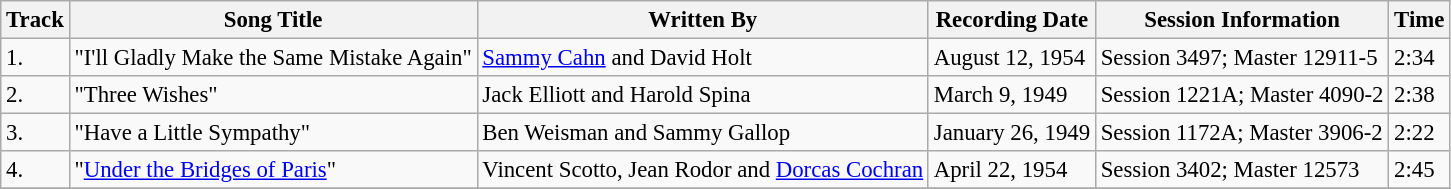<table class="wikitable" style="font-size:95%;">
<tr>
<th>Track</th>
<th>Song Title</th>
<th>Written By</th>
<th>Recording Date</th>
<th>Session Information</th>
<th>Time</th>
</tr>
<tr>
<td>1.</td>
<td>"I'll Gladly Make the Same Mistake Again"</td>
<td><a href='#'>Sammy Cahn</a> and David Holt</td>
<td>August 12, 1954</td>
<td>Session 3497; Master 12911-5</td>
<td>2:34</td>
</tr>
<tr>
<td>2.</td>
<td>"Three Wishes"</td>
<td>Jack Elliott and Harold Spina</td>
<td>March 9, 1949</td>
<td>Session 1221A; Master 4090-2</td>
<td>2:38</td>
</tr>
<tr>
<td>3.</td>
<td>"Have a Little Sympathy"</td>
<td>Ben Weisman and Sammy Gallop</td>
<td>January 26, 1949</td>
<td>Session 1172A; Master 3906-2</td>
<td>2:22</td>
</tr>
<tr>
<td>4.</td>
<td>"<a href='#'>Under the Bridges of Paris</a>"</td>
<td>Vincent Scotto, Jean Rodor and <a href='#'>Dorcas Cochran</a></td>
<td>April 22, 1954</td>
<td>Session 3402; Master 12573</td>
<td>2:45</td>
</tr>
<tr>
</tr>
</table>
